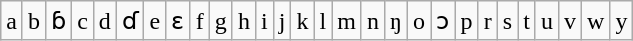<table class="wikitable">
<tr>
<td>a</td>
<td>b</td>
<td>ɓ</td>
<td>c</td>
<td>d</td>
<td>ɗ</td>
<td>e</td>
<td>ɛ</td>
<td>f</td>
<td>g</td>
<td>h</td>
<td>i</td>
<td>j</td>
<td>k</td>
<td>l</td>
<td>m</td>
<td>n</td>
<td>ŋ</td>
<td>o</td>
<td>ɔ</td>
<td>p</td>
<td>r</td>
<td>s</td>
<td>t</td>
<td>u</td>
<td>v</td>
<td>w</td>
<td>y</td>
</tr>
</table>
